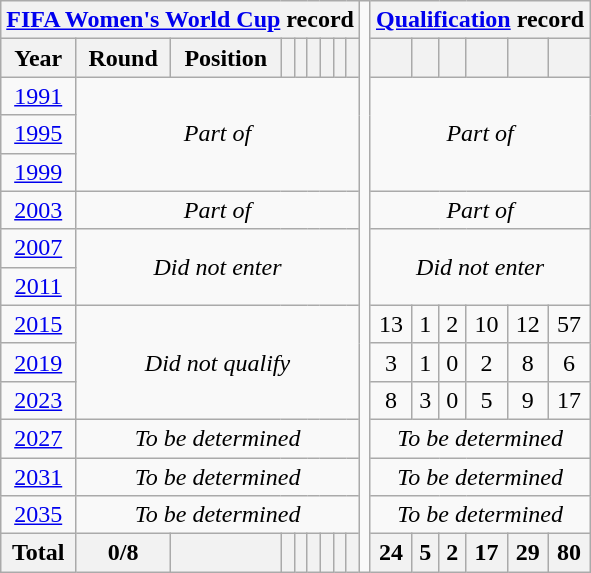<table class="wikitable" style="text-align: center">
<tr>
<th colspan=9><a href='#'>FIFA Women's World Cup</a> record</th>
<td rowspan=100></td>
<th colspan=7><a href='#'>Qualification</a> record</th>
</tr>
<tr>
<th>Year</th>
<th>Round</th>
<th>Position</th>
<th></th>
<th></th>
<th></th>
<th></th>
<th></th>
<th></th>
<th></th>
<th></th>
<th></th>
<th></th>
<th></th>
<th></th>
</tr>
<tr>
<td> <a href='#'>1991</a></td>
<td rowspan=3 colspan=8><em>Part of </em></td>
<td rowspan=3 colspan=6><em>Part of </em></td>
</tr>
<tr>
<td> <a href='#'>1995</a></td>
</tr>
<tr>
<td> <a href='#'>1999</a></td>
</tr>
<tr>
<td> <a href='#'>2003</a></td>
<td colspan=8><em>Part of </em></td>
<td colspan=6><em>Part of </em></td>
</tr>
<tr>
<td> <a href='#'>2007</a></td>
<td colspan=8 rowspan=2><em>Did not enter</em></td>
<td colspan=6 rowspan=2><em>Did not enter</em></td>
</tr>
<tr>
<td> <a href='#'>2011</a></td>
</tr>
<tr>
<td> <a href='#'>2015</a></td>
<td colspan=8 rowspan=3><em>Did not qualify</em></td>
<td>13</td>
<td>1</td>
<td>2</td>
<td>10</td>
<td>12</td>
<td>57</td>
</tr>
<tr>
<td> <a href='#'>2019</a></td>
<td>3</td>
<td>1</td>
<td>0</td>
<td>2</td>
<td>8</td>
<td>6</td>
</tr>
<tr>
<td>  <a href='#'>2023</a></td>
<td>8</td>
<td>3</td>
<td>0</td>
<td>5</td>
<td>9</td>
<td>17</td>
</tr>
<tr>
<td> <a href='#'>2027</a></td>
<td colspan=8><em>To be determined</em></td>
<td colspan=6><em>To be determined</em></td>
</tr>
<tr>
<td> <a href='#'>2031</a></td>
<td colspan=8><em>To be determined</em></td>
<td colspan=6><em>To be determined</em></td>
</tr>
<tr>
<td> <a href='#'>2035</a></td>
<td colspan=8><em>To be determined</em></td>
<td colspan=6><em>To be determined</em></td>
</tr>
<tr>
<th><strong>Total</strong></th>
<th>0/8</th>
<th></th>
<th></th>
<th></th>
<th></th>
<th></th>
<th></th>
<th></th>
<th><strong>24</strong></th>
<th><strong>5</strong></th>
<th><strong>2</strong></th>
<th><strong>17</strong></th>
<th><strong>29</strong></th>
<th><strong>80</strong></th>
</tr>
</table>
